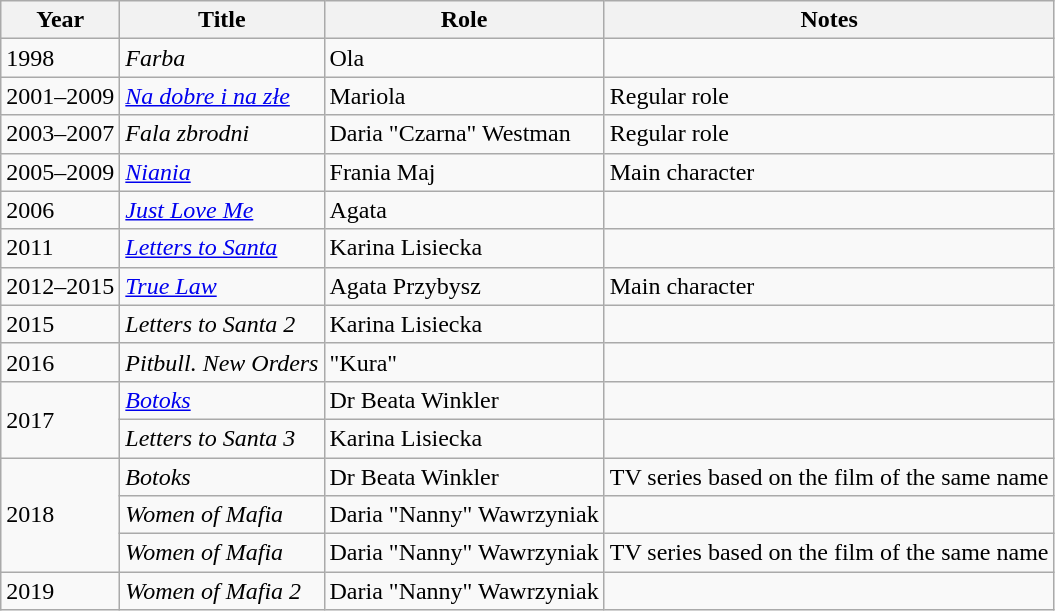<table class="wikitable sortable">
<tr>
<th>Year</th>
<th>Title</th>
<th>Role</th>
<th class="unsortable">Notes</th>
</tr>
<tr>
<td>1998</td>
<td><em>Farba</em></td>
<td>Ola</td>
<td></td>
</tr>
<tr>
<td>2001–2009</td>
<td><em><a href='#'>Na dobre i na złe</a></em></td>
<td>Mariola</td>
<td>Regular role</td>
</tr>
<tr>
<td>2003–2007</td>
<td><em>Fala zbrodni</em></td>
<td>Daria "Czarna" Westman</td>
<td>Regular role</td>
</tr>
<tr>
<td>2005–2009</td>
<td><em><a href='#'>Niania</a></em></td>
<td>Frania Maj</td>
<td>Main character</td>
</tr>
<tr>
<td>2006</td>
<td><em><a href='#'>Just Love Me</a></em></td>
<td>Agata</td>
<td></td>
</tr>
<tr>
<td>2011</td>
<td><em><a href='#'>Letters to Santa</a></em></td>
<td>Karina Lisiecka</td>
<td></td>
</tr>
<tr>
<td>2012–2015</td>
<td><em><a href='#'>True Law</a></em></td>
<td>Agata Przybysz</td>
<td>Main character</td>
</tr>
<tr>
<td>2015</td>
<td><em>Letters to Santa 2</em></td>
<td>Karina Lisiecka</td>
<td></td>
</tr>
<tr>
<td>2016</td>
<td><em>Pitbull. New Orders</em></td>
<td>"Kura"</td>
<td></td>
</tr>
<tr>
<td rowspan="2">2017</td>
<td><em><a href='#'>Botoks</a></em></td>
<td>Dr Beata Winkler</td>
<td></td>
</tr>
<tr>
<td><em>Letters to Santa 3</em></td>
<td>Karina Lisiecka</td>
<td></td>
</tr>
<tr>
<td rowspan="3">2018</td>
<td><em>Botoks</em></td>
<td>Dr Beata Winkler</td>
<td>TV series based on the film of the same name</td>
</tr>
<tr>
<td><em>Women of Mafia</em></td>
<td>Daria "Nanny" Wawrzyniak</td>
<td></td>
</tr>
<tr>
<td><em>Women of Mafia</em></td>
<td>Daria "Nanny" Wawrzyniak</td>
<td>TV series based on the film of the same name</td>
</tr>
<tr>
<td>2019</td>
<td><em>Women of Mafia 2</em></td>
<td>Daria "Nanny" Wawrzyniak</td>
<td></td>
</tr>
</table>
